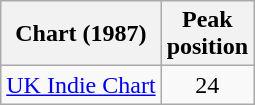<table class="wikitable sortable">
<tr>
<th scope="col">Chart (1987)</th>
<th scope="col">Peak<br>position</th>
</tr>
<tr>
<td><a href='#'>UK Indie Chart</a></td>
<td style="text-align:center;">24</td>
</tr>
</table>
